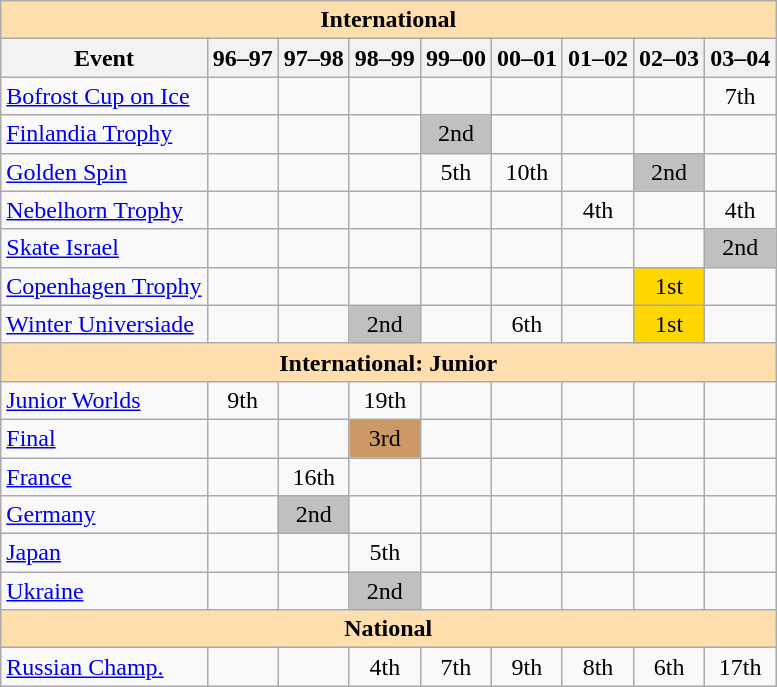<table class="wikitable" style="text-align:center">
<tr>
<th style="background-color: #ffdead; " colspan=9 align=center>International</th>
</tr>
<tr>
<th>Event</th>
<th>96–97</th>
<th>97–98</th>
<th>98–99</th>
<th>99–00</th>
<th>00–01</th>
<th>01–02</th>
<th>02–03</th>
<th>03–04</th>
</tr>
<tr>
<td align=left><a href='#'>Bofrost Cup on Ice</a></td>
<td></td>
<td></td>
<td></td>
<td></td>
<td></td>
<td></td>
<td></td>
<td>7th</td>
</tr>
<tr>
<td align=left><a href='#'>Finlandia Trophy</a></td>
<td></td>
<td></td>
<td></td>
<td bgcolor=silver>2nd</td>
<td></td>
<td></td>
<td></td>
<td></td>
</tr>
<tr>
<td align=left><a href='#'>Golden Spin</a></td>
<td></td>
<td></td>
<td></td>
<td>5th</td>
<td>10th</td>
<td></td>
<td bgcolor=silver>2nd</td>
<td></td>
</tr>
<tr>
<td align=left><a href='#'>Nebelhorn Trophy</a></td>
<td></td>
<td></td>
<td></td>
<td></td>
<td></td>
<td>4th</td>
<td></td>
<td>4th</td>
</tr>
<tr>
<td align=left><a href='#'>Skate Israel</a></td>
<td></td>
<td></td>
<td></td>
<td></td>
<td></td>
<td></td>
<td></td>
<td bgcolor=silver>2nd</td>
</tr>
<tr>
<td align=left><a href='#'>Copenhagen Trophy</a></td>
<td></td>
<td></td>
<td></td>
<td></td>
<td></td>
<td></td>
<td bgcolor=gold>1st</td>
<td></td>
</tr>
<tr>
<td align=left><a href='#'>Winter Universiade</a></td>
<td></td>
<td></td>
<td bgcolor=silver>2nd</td>
<td></td>
<td>6th</td>
<td></td>
<td bgcolor=gold>1st</td>
<td></td>
</tr>
<tr>
<th style="background-color: #ffdead; " colspan=9 align=center>International: Junior</th>
</tr>
<tr>
<td align=left><a href='#'>Junior Worlds</a></td>
<td>9th</td>
<td></td>
<td>19th</td>
<td></td>
<td></td>
<td></td>
<td></td>
<td></td>
</tr>
<tr>
<td align=left> <a href='#'>Final</a></td>
<td></td>
<td></td>
<td bgcolor=cc9966>3rd</td>
<td></td>
<td></td>
<td></td>
<td></td>
<td></td>
</tr>
<tr>
<td align=left> <a href='#'>France</a></td>
<td></td>
<td>16th</td>
<td></td>
<td></td>
<td></td>
<td></td>
<td></td>
<td></td>
</tr>
<tr>
<td align=left> <a href='#'>Germany</a></td>
<td></td>
<td bgcolor=silver>2nd</td>
<td></td>
<td></td>
<td></td>
<td></td>
<td></td>
<td></td>
</tr>
<tr>
<td align=left> <a href='#'>Japan</a></td>
<td></td>
<td></td>
<td>5th</td>
<td></td>
<td></td>
<td></td>
<td></td>
<td></td>
</tr>
<tr>
<td align=left> <a href='#'>Ukraine</a></td>
<td></td>
<td></td>
<td bgcolor=silver>2nd</td>
<td></td>
<td></td>
<td></td>
<td></td>
<td></td>
</tr>
<tr>
<th style="background-color: #ffdead; " colspan=9 align=center>National</th>
</tr>
<tr>
<td align=left><a href='#'>Russian Champ.</a></td>
<td></td>
<td></td>
<td>4th</td>
<td>7th</td>
<td>9th</td>
<td>8th</td>
<td>6th</td>
<td>17th</td>
</tr>
</table>
